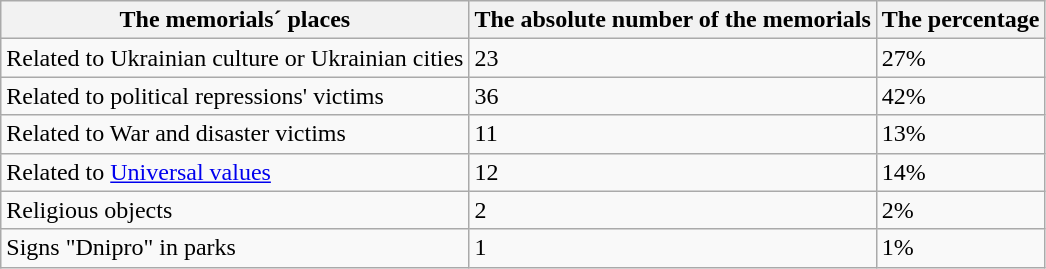<table class="wikitable mw-collapsible">
<tr>
<th>The memorials´ places</th>
<th>The absolute number of the memorials</th>
<th>The  percentage</th>
</tr>
<tr>
<td>Related to Ukrainian culture or Ukrainian cities</td>
<td>23</td>
<td>27%</td>
</tr>
<tr>
<td>Related to political repressions' victims</td>
<td>36</td>
<td>42%</td>
</tr>
<tr>
<td>Related to War and disaster victims</td>
<td>11</td>
<td>13%</td>
</tr>
<tr>
<td>Related to <a href='#'>Universal values</a></td>
<td>12</td>
<td>14%</td>
</tr>
<tr>
<td>Religious objects</td>
<td>2</td>
<td>2%</td>
</tr>
<tr>
<td>Signs "Dnipro" in parks</td>
<td>1</td>
<td>1%</td>
</tr>
</table>
